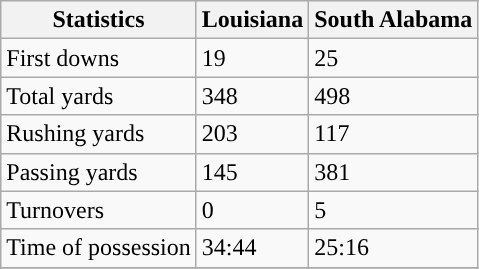<table class="wikitable">
<tr>
<th>Statistics</th>
<th>Louisiana</th>
<th>South Alabama</th>
</tr>
<tr>
<td>First downs</td>
<td>19</td>
<td>25</td>
</tr>
<tr>
<td>Total yards</td>
<td>348</td>
<td>498</td>
</tr>
<tr>
<td>Rushing yards</td>
<td>203</td>
<td>117</td>
</tr>
<tr>
<td>Passing yards</td>
<td>145</td>
<td>381</td>
</tr>
<tr>
<td>Turnovers</td>
<td>0</td>
<td>5</td>
</tr>
<tr>
<td>Time of possession</td>
<td>34:44</td>
<td>25:16</td>
</tr>
<tr>
</tr>
</table>
